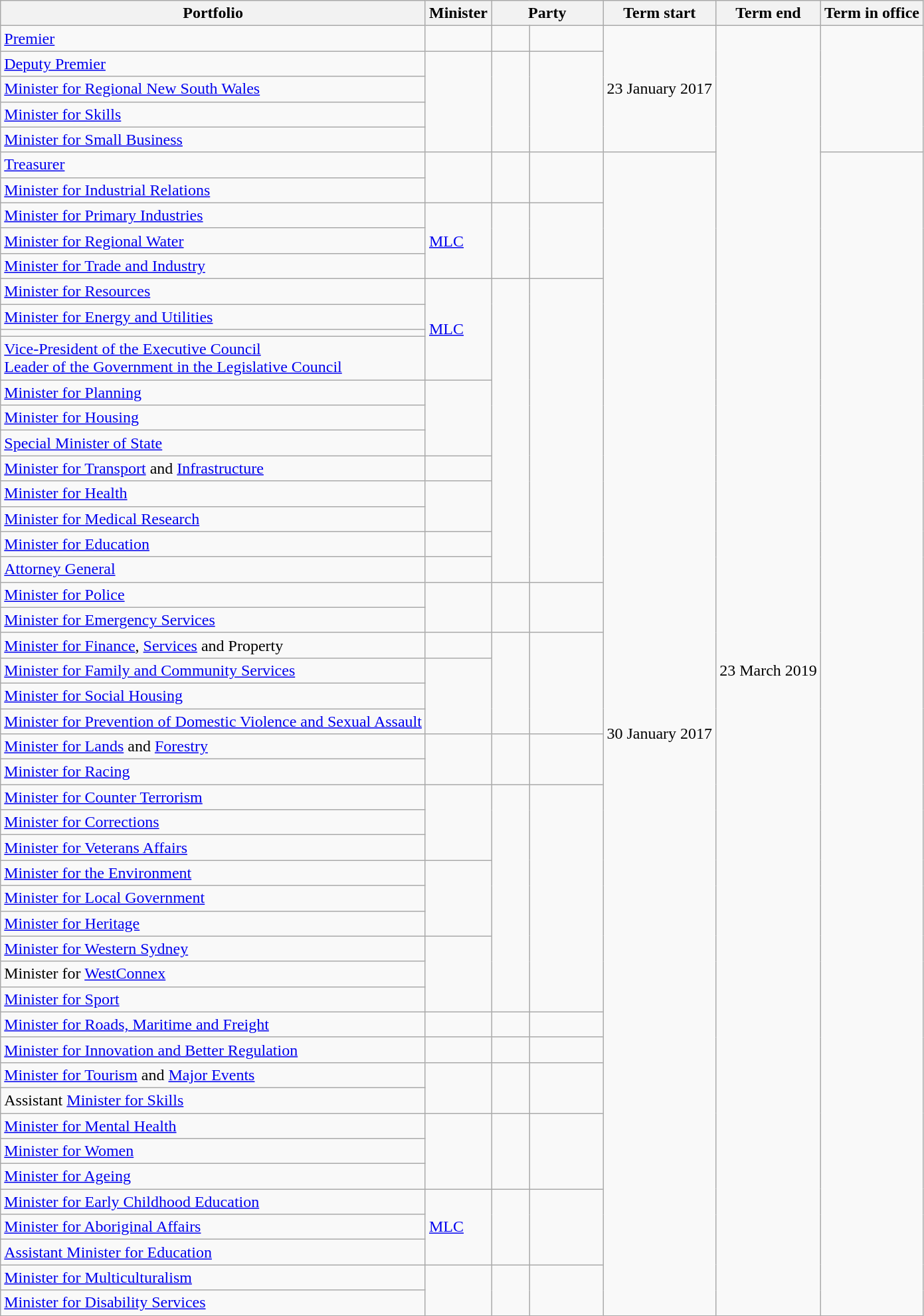<table class="wikitable sortable">
<tr>
<th>Portfolio</th>
<th>Minister</th>
<th colspan=2>Party</th>
<th>Term start</th>
<th>Term end</th>
<th>Term in office</th>
</tr>
<tr>
<td><a href='#'>Premier</a></td>
<td></td>
<td> </td>
<td width=8%></td>
<td rowspan=5 align=center>23 January 2017</td>
<td rowspan=51 align=center>23 March 2019</td>
<td rowspan=5 align=right></td>
</tr>
<tr>
<td><a href='#'>Deputy Premier</a></td>
<td rowspan=4></td>
<td rowspan=4 > </td>
<td rowspan=4></td>
</tr>
<tr>
<td><a href='#'>Minister for Regional New South Wales</a></td>
</tr>
<tr>
<td><a href='#'>Minister for Skills</a></td>
</tr>
<tr>
<td><a href='#'>Minister for Small Business</a></td>
</tr>
<tr>
<td><a href='#'>Treasurer</a></td>
<td rowspan=2></td>
<td rowspan=2 > </td>
<td rowspan=2></td>
<td rowspan=46 align=center>30 January 2017</td>
<td rowspan=46 align=right></td>
</tr>
<tr>
<td><a href='#'>Minister for Industrial Relations</a></td>
</tr>
<tr>
<td><a href='#'>Minister for Primary Industries</a></td>
<td rowspan=3> <a href='#'>MLC</a></td>
<td rowspan=3 > </td>
<td rowspan=3></td>
</tr>
<tr>
<td><a href='#'>Minister for Regional Water</a></td>
</tr>
<tr>
<td><a href='#'>Minister for Trade and Industry</a></td>
</tr>
<tr>
<td><a href='#'>Minister for Resources</a></td>
<td rowspan=4> <a href='#'>MLC</a></td>
<td rowspan=12 > </td>
<td rowspan=12></td>
</tr>
<tr>
<td><a href='#'>Minister for Energy and Utilities</a></td>
</tr>
<tr>
<td></td>
</tr>
<tr>
<td><a href='#'>Vice-President of the Executive Council</a><br><a href='#'>Leader of the Government in the Legislative Council</a></td>
</tr>
<tr>
<td><a href='#'>Minister for Planning</a></td>
<td rowspan=3></td>
</tr>
<tr>
<td><a href='#'>Minister for Housing</a></td>
</tr>
<tr>
<td><a href='#'>Special Minister of State</a></td>
</tr>
<tr>
<td><a href='#'>Minister for Transport</a> and <a href='#'>Infrastructure</a></td>
<td></td>
</tr>
<tr>
<td><a href='#'>Minister for Health</a></td>
<td rowspan=2></td>
</tr>
<tr>
<td><a href='#'>Minister for Medical Research</a></td>
</tr>
<tr>
<td><a href='#'>Minister for Education</a></td>
<td></td>
</tr>
<tr>
<td><a href='#'>Attorney General</a></td>
<td></td>
</tr>
<tr>
<td><a href='#'>Minister for Police</a></td>
<td rowspan=2></td>
<td rowspan=2 > </td>
<td rowspan=2></td>
</tr>
<tr>
<td><a href='#'>Minister for Emergency Services</a></td>
</tr>
<tr>
<td><a href='#'>Minister for Finance</a>, <a href='#'>Services</a> and Property</td>
<td></td>
<td rowspan=4 > </td>
<td rowspan=4></td>
</tr>
<tr>
<td><a href='#'>Minister for Family and Community Services</a></td>
<td rowspan=3></td>
</tr>
<tr>
<td><a href='#'>Minister for Social Housing</a></td>
</tr>
<tr>
<td><a href='#'>Minister for Prevention of Domestic Violence and Sexual Assault</a></td>
</tr>
<tr>
<td><a href='#'>Minister for Lands</a> and <a href='#'>Forestry</a></td>
<td rowspan=2></td>
<td rowspan=2 > </td>
<td rowspan=2></td>
</tr>
<tr>
<td><a href='#'>Minister for Racing</a></td>
</tr>
<tr>
<td><a href='#'>Minister for Counter Terrorism</a></td>
<td rowspan=3></td>
<td rowspan=9 > </td>
<td rowspan=9></td>
</tr>
<tr>
<td><a href='#'>Minister for Corrections</a></td>
</tr>
<tr>
<td><a href='#'>Minister for Veterans Affairs</a></td>
</tr>
<tr>
<td><a href='#'>Minister for the Environment</a></td>
<td rowspan=3></td>
</tr>
<tr>
<td><a href='#'>Minister for Local Government</a></td>
</tr>
<tr>
<td><a href='#'>Minister for Heritage</a></td>
</tr>
<tr>
<td><a href='#'>Minister for Western Sydney</a></td>
<td rowspan=3></td>
</tr>
<tr>
<td>Minister for <a href='#'>WestConnex</a></td>
</tr>
<tr>
<td><a href='#'>Minister for Sport</a></td>
</tr>
<tr>
<td><a href='#'>Minister for Roads, Maritime and Freight</a></td>
<td></td>
<td> </td>
<td></td>
</tr>
<tr>
<td><a href='#'>Minister for Innovation and Better Regulation</a></td>
<td></td>
<td> </td>
<td></td>
</tr>
<tr>
<td><a href='#'>Minister for Tourism</a> and <a href='#'>Major Events</a></td>
<td rowspan=2></td>
<td rowspan=2 > </td>
<td rowspan=2></td>
</tr>
<tr>
<td>Assistant <a href='#'>Minister for Skills</a></td>
</tr>
<tr>
<td><a href='#'>Minister for Mental Health</a></td>
<td rowspan=3></td>
<td rowspan=3 > </td>
<td rowspan=3></td>
</tr>
<tr>
<td><a href='#'>Minister for Women</a></td>
</tr>
<tr>
<td><a href='#'>Minister for Ageing</a></td>
</tr>
<tr>
<td><a href='#'>Minister for Early Childhood Education</a></td>
<td rowspan=3> <a href='#'>MLC</a></td>
<td rowspan=3 > </td>
<td rowspan=3></td>
</tr>
<tr>
<td><a href='#'>Minister for Aboriginal Affairs</a></td>
</tr>
<tr>
<td><a href='#'>Assistant Minister for Education</a></td>
</tr>
<tr>
<td><a href='#'>Minister for Multiculturalism</a></td>
<td rowspan=2></td>
<td rowspan=2 > </td>
<td rowspan=2></td>
</tr>
<tr>
<td><a href='#'>Minister for Disability Services</a></td>
</tr>
</table>
